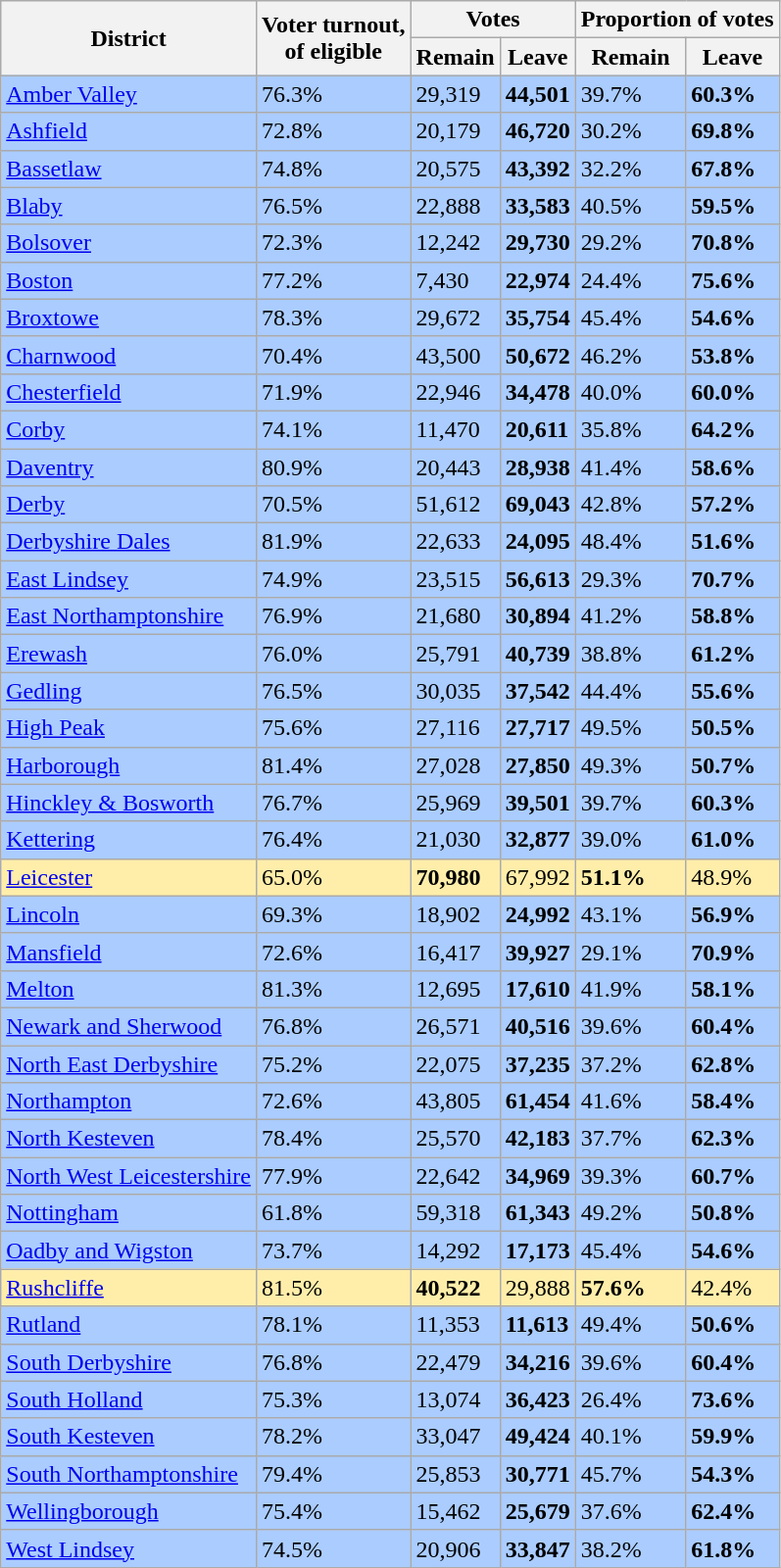<table class="wikitable sortable">
<tr>
<th rowspan=2>District</th>
<th rowspan=2>Voter turnout,<br>of eligible</th>
<th colspan=2>Votes</th>
<th colspan=2>Proportion of votes</th>
</tr>
<tr>
<th>Remain</th>
<th>Leave</th>
<th>Remain</th>
<th>Leave</th>
</tr>
<tr style="background:#acf;">
<td><a href='#'>Amber Valley</a></td>
<td>76.3%</td>
<td>29,319</td>
<td><strong>44,501</strong></td>
<td>39.7%</td>
<td><strong>60.3%</strong></td>
</tr>
<tr style="background:#acf;">
<td><a href='#'>Ashfield</a></td>
<td>72.8%</td>
<td>20,179</td>
<td><strong>46,720</strong></td>
<td>30.2%</td>
<td><strong>69.8%</strong></td>
</tr>
<tr style="background:#acf;">
<td><a href='#'>Bassetlaw</a></td>
<td>74.8%</td>
<td>20,575</td>
<td><strong>43,392</strong></td>
<td>32.2%</td>
<td><strong>67.8%</strong></td>
</tr>
<tr style="background:#acf;">
<td><a href='#'>Blaby</a></td>
<td>76.5%</td>
<td>22,888</td>
<td><strong>33,583</strong></td>
<td>40.5%</td>
<td><strong>59.5%</strong></td>
</tr>
<tr style="background:#acf;">
<td><a href='#'>Bolsover</a></td>
<td>72.3%</td>
<td>12,242</td>
<td><strong>29,730</strong></td>
<td>29.2%</td>
<td><strong>70.8%</strong></td>
</tr>
<tr style="background:#acf;">
<td><a href='#'>Boston</a></td>
<td>77.2%</td>
<td>7,430</td>
<td><strong>22,974</strong></td>
<td>24.4%</td>
<td><strong>75.6%</strong></td>
</tr>
<tr style="background:#acf;">
<td><a href='#'>Broxtowe</a></td>
<td>78.3%</td>
<td>29,672</td>
<td><strong>35,754</strong></td>
<td>45.4%</td>
<td><strong>54.6%</strong></td>
</tr>
<tr style="background:#acf;">
<td><a href='#'>Charnwood</a></td>
<td>70.4%</td>
<td>43,500</td>
<td><strong>50,672</strong></td>
<td>46.2%</td>
<td><strong>53.8%</strong></td>
</tr>
<tr style="background:#acf;">
<td><a href='#'>Chesterfield</a></td>
<td>71.9%</td>
<td>22,946</td>
<td><strong>34,478</strong></td>
<td>40.0%</td>
<td><strong>60.0%</strong></td>
</tr>
<tr style="background:#acf;">
<td><a href='#'>Corby</a></td>
<td>74.1%</td>
<td>11,470</td>
<td><strong>20,611</strong></td>
<td>35.8%</td>
<td><strong>64.2%</strong></td>
</tr>
<tr style="background:#acf;">
<td><a href='#'>Daventry</a></td>
<td>80.9%</td>
<td>20,443</td>
<td><strong>28,938</strong></td>
<td>41.4%</td>
<td><strong>58.6%</strong></td>
</tr>
<tr style="background:#acf;">
<td><a href='#'>Derby</a></td>
<td>70.5%</td>
<td>51,612</td>
<td><strong>69,043</strong></td>
<td>42.8%</td>
<td><strong>57.2%</strong></td>
</tr>
<tr style="background:#acf;">
<td><a href='#'>Derbyshire Dales</a></td>
<td>81.9%</td>
<td>22,633</td>
<td><strong>24,095</strong></td>
<td>48.4%</td>
<td><strong>51.6%</strong></td>
</tr>
<tr style="background:#acf;">
<td><a href='#'>East Lindsey</a></td>
<td>74.9%</td>
<td>23,515</td>
<td><strong>56,613</strong></td>
<td>29.3%</td>
<td><strong>70.7%</strong></td>
</tr>
<tr style="background:#acf;">
<td><a href='#'>East Northamptonshire</a></td>
<td>76.9%</td>
<td>21,680</td>
<td><strong>30,894</strong></td>
<td>41.2%</td>
<td><strong>58.8%</strong></td>
</tr>
<tr style="background:#acf;">
<td><a href='#'>Erewash</a></td>
<td>76.0%</td>
<td>25,791</td>
<td><strong>40,739</strong></td>
<td>38.8%</td>
<td><strong>61.2%</strong></td>
</tr>
<tr style="background:#acf;">
<td><a href='#'>Gedling</a></td>
<td>76.5%</td>
<td>30,035</td>
<td><strong>37,542</strong></td>
<td>44.4%</td>
<td><strong>55.6%</strong></td>
</tr>
<tr style="background:#acf;">
<td><a href='#'>High Peak</a></td>
<td>75.6%</td>
<td>27,116</td>
<td><strong>27,717</strong></td>
<td>49.5%</td>
<td><strong>50.5%</strong></td>
</tr>
<tr style="background:#acf;">
<td><a href='#'>Harborough</a></td>
<td>81.4%</td>
<td>27,028</td>
<td><strong>27,850</strong></td>
<td>49.3%</td>
<td><strong>50.7%</strong></td>
</tr>
<tr style="background:#acf;">
<td><a href='#'>Hinckley & Bosworth</a></td>
<td>76.7%</td>
<td>25,969</td>
<td><strong>39,501</strong></td>
<td>39.7%</td>
<td><strong>60.3%</strong></td>
</tr>
<tr style="background:#acf;">
<td><a href='#'>Kettering</a></td>
<td>76.4%</td>
<td>21,030</td>
<td><strong>32,877</strong></td>
<td>39.0%</td>
<td><strong>61.0%</strong></td>
</tr>
<tr style="background:#fea;">
<td><a href='#'>Leicester</a></td>
<td>65.0%</td>
<td><strong>70,980</strong></td>
<td>67,992</td>
<td><strong>51.1%</strong></td>
<td>48.9%</td>
</tr>
<tr style="background:#acf;">
<td><a href='#'>Lincoln</a></td>
<td>69.3%</td>
<td>18,902</td>
<td><strong>24,992</strong></td>
<td>43.1%</td>
<td><strong>56.9%</strong></td>
</tr>
<tr style="background:#acf;">
<td><a href='#'>Mansfield</a></td>
<td>72.6%</td>
<td>16,417</td>
<td><strong>39,927</strong></td>
<td>29.1%</td>
<td><strong>70.9%</strong></td>
</tr>
<tr style="background:#acf;">
<td><a href='#'>Melton</a></td>
<td>81.3%</td>
<td>12,695</td>
<td><strong>17,610</strong></td>
<td>41.9%</td>
<td><strong>58.1%</strong></td>
</tr>
<tr style="background:#acf;">
<td><a href='#'>Newark and Sherwood</a></td>
<td>76.8%</td>
<td>26,571</td>
<td><strong>40,516</strong></td>
<td>39.6%</td>
<td><strong>60.4%</strong></td>
</tr>
<tr style="background:#acf;">
<td><a href='#'>North East Derbyshire</a></td>
<td>75.2%</td>
<td>22,075</td>
<td><strong>37,235</strong></td>
<td>37.2%</td>
<td><strong>62.8%</strong></td>
</tr>
<tr style="background:#acf;">
<td><a href='#'>Northampton</a></td>
<td>72.6%</td>
<td>43,805</td>
<td><strong>61,454</strong></td>
<td>41.6%</td>
<td><strong>58.4%</strong></td>
</tr>
<tr style="background:#acf;">
<td><a href='#'>North Kesteven</a></td>
<td>78.4%</td>
<td>25,570</td>
<td><strong>42,183</strong></td>
<td>37.7%</td>
<td><strong>62.3%</strong></td>
</tr>
<tr style="background:#acf;">
<td><a href='#'>North West Leicestershire</a></td>
<td>77.9%</td>
<td>22,642</td>
<td><strong>34,969</strong></td>
<td>39.3%</td>
<td><strong>60.7%</strong></td>
</tr>
<tr style="background:#acf;">
<td><a href='#'>Nottingham</a></td>
<td>61.8%</td>
<td>59,318</td>
<td><strong>61,343</strong></td>
<td>49.2%</td>
<td><strong>50.8%</strong></td>
</tr>
<tr style="background:#acf;">
<td><a href='#'>Oadby and Wigston</a></td>
<td>73.7%</td>
<td>14,292</td>
<td><strong>17,173</strong></td>
<td>45.4%</td>
<td><strong>54.6%</strong></td>
</tr>
<tr style="background:#fea;">
<td><a href='#'>Rushcliffe</a></td>
<td>81.5%</td>
<td><strong>40,522</strong></td>
<td>29,888</td>
<td><strong>57.6%</strong></td>
<td>42.4%</td>
</tr>
<tr style="background:#acf;">
<td><a href='#'>Rutland</a></td>
<td>78.1%</td>
<td>11,353</td>
<td><strong>11,613</strong></td>
<td>49.4%</td>
<td><strong>50.6%</strong></td>
</tr>
<tr style="background:#acf;">
<td><a href='#'>South Derbyshire</a></td>
<td>76.8%</td>
<td>22,479</td>
<td><strong>34,216</strong></td>
<td>39.6%</td>
<td><strong>60.4%</strong></td>
</tr>
<tr style="background:#acf;">
<td><a href='#'>South Holland</a></td>
<td>75.3%</td>
<td>13,074</td>
<td><strong>36,423</strong></td>
<td>26.4%</td>
<td><strong>73.6%</strong></td>
</tr>
<tr style="background:#acf;">
<td><a href='#'>South Kesteven</a></td>
<td>78.2%</td>
<td>33,047</td>
<td><strong>49,424</strong></td>
<td>40.1%</td>
<td><strong>59.9%</strong></td>
</tr>
<tr style="background:#acf;">
<td><a href='#'>South Northamptonshire</a></td>
<td>79.4%</td>
<td>25,853</td>
<td><strong>30,771</strong></td>
<td>45.7%</td>
<td><strong>54.3%</strong></td>
</tr>
<tr style="background:#acf;">
<td><a href='#'>Wellingborough</a></td>
<td>75.4%</td>
<td>15,462</td>
<td><strong>25,679</strong></td>
<td>37.6%</td>
<td><strong>62.4%</strong></td>
</tr>
<tr style="background:#acf;">
<td><a href='#'>West Lindsey</a></td>
<td>74.5%</td>
<td>20,906</td>
<td><strong>33,847</strong></td>
<td>38.2%</td>
<td><strong>61.8%</strong></td>
</tr>
</table>
